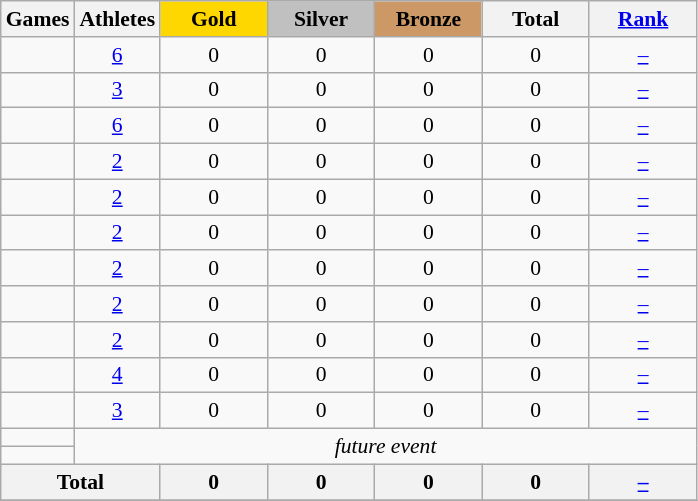<table class="wikitable" style="text-align:center; font-size:90%;">
<tr>
<th>Games</th>
<th>Athletes</th>
<td style="background:gold; width:4.5em; font-weight:bold;">Gold</td>
<td style="background:silver; width:4.5em; font-weight:bold;">Silver</td>
<td style="background:#cc9966; width:4.5em; font-weight:bold;">Bronze</td>
<th style="width:4.5em; font-weight:bold;">Total</th>
<th style="width:4.5em; font-weight:bold;"><a href='#'>Rank</a></th>
</tr>
<tr>
<td align=left></td>
<td><a href='#'>6</a></td>
<td>0</td>
<td>0</td>
<td>0</td>
<td>0</td>
<td><a href='#'>–</a></td>
</tr>
<tr>
<td align=left></td>
<td><a href='#'>3</a></td>
<td>0</td>
<td>0</td>
<td>0</td>
<td>0</td>
<td><a href='#'>–</a></td>
</tr>
<tr>
<td align=left></td>
<td><a href='#'>6</a></td>
<td>0</td>
<td>0</td>
<td>0</td>
<td>0</td>
<td><a href='#'>–</a></td>
</tr>
<tr>
<td align=left></td>
<td><a href='#'>2</a></td>
<td>0</td>
<td>0</td>
<td>0</td>
<td>0</td>
<td><a href='#'>–</a></td>
</tr>
<tr>
<td align=left></td>
<td><a href='#'>2</a></td>
<td>0</td>
<td>0</td>
<td>0</td>
<td>0</td>
<td><a href='#'>–</a></td>
</tr>
<tr>
<td align=left></td>
<td><a href='#'>2</a></td>
<td>0</td>
<td>0</td>
<td>0</td>
<td>0</td>
<td><a href='#'>–</a></td>
</tr>
<tr>
<td align=left></td>
<td><a href='#'>2</a></td>
<td>0</td>
<td>0</td>
<td>0</td>
<td>0</td>
<td><a href='#'>–</a></td>
</tr>
<tr>
<td align=left></td>
<td><a href='#'>2</a></td>
<td>0</td>
<td>0</td>
<td>0</td>
<td>0</td>
<td><a href='#'>–</a></td>
</tr>
<tr>
<td align=left></td>
<td><a href='#'>2</a></td>
<td>0</td>
<td>0</td>
<td>0</td>
<td>0</td>
<td><a href='#'>–</a></td>
</tr>
<tr>
<td align=left></td>
<td><a href='#'>4</a></td>
<td>0</td>
<td>0</td>
<td>0</td>
<td>0</td>
<td><a href='#'>–</a></td>
</tr>
<tr>
<td align=left></td>
<td><a href='#'>3</a></td>
<td>0</td>
<td>0</td>
<td>0</td>
<td>0</td>
<td><a href='#'>–</a></td>
</tr>
<tr>
<td align=left></td>
<td colspan=6; rowspan=2><em>future event</em></td>
</tr>
<tr>
<td align=left></td>
</tr>
<tr>
<th colspan=2>Total</th>
<th>0</th>
<th>0</th>
<th>0</th>
<th>0</th>
<th><a href='#'>–</a></th>
</tr>
<tr>
</tr>
</table>
